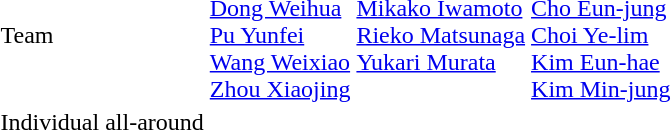<table>
<tr>
<td>Team</td>
<td><br><a href='#'>Dong Weihua</a><br><a href='#'>Pu Yunfei</a><br><a href='#'>Wang Weixiao</a><br><a href='#'>Zhou Xiaojing</a></td>
<td valign=top><br><a href='#'>Mikako Iwamoto</a><br><a href='#'>Rieko Matsunaga</a><br><a href='#'>Yukari Murata</a></td>
<td><br><a href='#'>Cho Eun-jung</a><br><a href='#'>Choi Ye-lim</a><br><a href='#'>Kim Eun-hae</a><br><a href='#'>Kim Min-jung</a></td>
</tr>
<tr>
<td>Individual all-around</td>
<td></td>
<td></td>
<td></td>
</tr>
</table>
